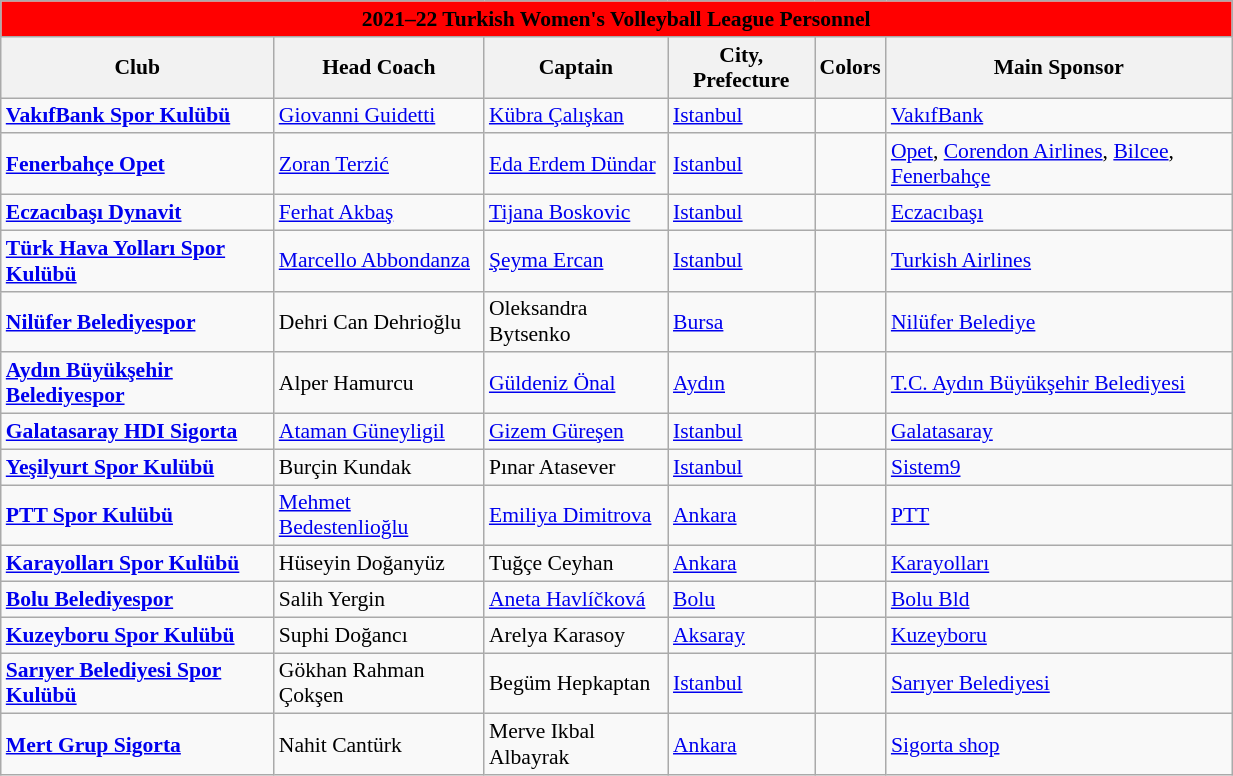<table class="wikitable" style="font-size:90%; width: 65%; text-align:left;">
<tr>
<th style=background:red colspan=8><span>2021–22 Turkish Women's Volleyball League Personnel</span></th>
</tr>
<tr>
<th>Club</th>
<th>Head Coach</th>
<th>Captain</th>
<th>City, Prefecture</th>
<th>Colors</th>
<th>Main Sponsor</th>
</tr>
<tr>
<td><strong><a href='#'>VakıfBank Spor Kulübü</a></strong></td>
<td> <a href='#'>Giovanni Guidetti</a></td>
<td> <a href='#'>Kübra Çalışkan</a></td>
<td><a href='#'>Istanbul</a></td>
<td align=center> </td>
<td><a href='#'>VakıfBank</a></td>
</tr>
<tr>
<td><strong><a href='#'>Fenerbahçe Opet</a></strong></td>
<td> <a href='#'>Zoran Terzić</a></td>
<td> <a href='#'>Eda Erdem Dündar</a></td>
<td><a href='#'>Istanbul</a></td>
<td align=center> </td>
<td><a href='#'>Opet</a>, <a href='#'>Corendon Airlines</a>, <a href='#'>Bilcee</a>, <a href='#'>Fenerbahçe</a></td>
</tr>
<tr>
<td><strong><a href='#'>Eczacıbaşı Dynavit</a></strong></td>
<td> <a href='#'>Ferhat Akbaş</a></td>
<td> <a href='#'>Tijana Boskovic</a></td>
<td><a href='#'>Istanbul</a></td>
<td align=center>  </td>
<td><a href='#'>Eczacıbaşı</a></td>
</tr>
<tr>
<td><strong><a href='#'>Türk Hava Yolları Spor Kulübü</a></strong></td>
<td> <a href='#'>Marcello Abbondanza</a></td>
<td> <a href='#'>Şeyma Ercan</a></td>
<td><a href='#'>Istanbul</a></td>
<td align=center> </td>
<td><a href='#'>Turkish Airlines</a></td>
</tr>
<tr>
<td><strong><a href='#'>Nilüfer Belediyespor</a></strong></td>
<td> Dehri Can Dehrioğlu</td>
<td> Oleksandra Bytsenko</td>
<td><a href='#'>Bursa</a></td>
<td align=center> </td>
<td><a href='#'>Nilüfer Belediye</a></td>
</tr>
<tr>
<td><strong><a href='#'>Aydın Büyükşehir Belediyespor</a></strong></td>
<td> Alper Hamurcu</td>
<td> <a href='#'>Güldeniz Önal</a></td>
<td><a href='#'>Aydın</a></td>
<td align=center> </td>
<td><a href='#'>T.C. Aydın Büyükşehir Belediyesi</a></td>
</tr>
<tr>
<td><strong><a href='#'>Galatasaray HDI Sigorta</a></strong></td>
<td> <a href='#'>Ataman Güneyligil</a></td>
<td> <a href='#'>Gizem Güreşen</a></td>
<td><a href='#'>Istanbul</a></td>
<td align=center> </td>
<td><a href='#'>Galatasaray</a></td>
</tr>
<tr>
<td><strong><a href='#'>Yeşilyurt Spor Kulübü</a></strong></td>
<td> Burçin Kundak</td>
<td> Pınar Atasever</td>
<td><a href='#'>Istanbul</a></td>
<td align=center> </td>
<td><a href='#'>Sistem9</a></td>
</tr>
<tr>
<td><strong><a href='#'>PTT Spor Kulübü</a></strong></td>
<td> <a href='#'>Mehmet Bedestenlioğlu</a></td>
<td> <a href='#'>Emiliya Dimitrova</a></td>
<td><a href='#'>Ankara</a></td>
<td align=center> </td>
<td><a href='#'>PTT</a></td>
</tr>
<tr>
<td><strong><a href='#'>Karayolları Spor Kulübü</a></strong></td>
<td> Hüseyin Doğanyüz</td>
<td>  Tuğçe Ceyhan</td>
<td><a href='#'>Ankara</a></td>
<td align=center> </td>
<td><a href='#'>Karayolları</a></td>
</tr>
<tr>
<td><strong><a href='#'>Bolu Belediyespor</a></strong></td>
<td> Salih Yergin</td>
<td> <a href='#'>Aneta Havlíčková</a></td>
<td><a href='#'>Bolu</a></td>
<td align=center> </td>
<td><a href='#'>Bolu Bld</a></td>
</tr>
<tr>
<td><strong><a href='#'>Kuzeyboru Spor Kulübü</a></strong></td>
<td> Suphi Doğancı</td>
<td> Arelya Karasoy</td>
<td><a href='#'>Aksaray</a></td>
<td align=center> </td>
<td><a href='#'>Kuzeyboru</a></td>
</tr>
<tr>
<td><strong><a href='#'>Sarıyer Belediyesi Spor Kulübü</a></strong></td>
<td> Gökhan Rahman Çokşen</td>
<td> Begüm Hepkaptan</td>
<td><a href='#'>Istanbul</a></td>
<td align=center> </td>
<td><a href='#'>Sarıyer Belediyesi</a></td>
</tr>
<tr>
<td><strong><a href='#'>Mert Grup Sigorta</a></strong></td>
<td> Nahit Cantürk</td>
<td> Merve Ikbal Albayrak</td>
<td><a href='#'>Ankara</a></td>
<td align=center> </td>
<td><a href='#'>Sigorta shop</a></td>
</tr>
</table>
